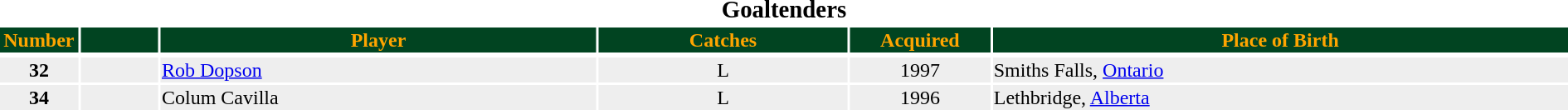<table class="toccolours" style="width:100%">
<tr>
<th colspan=6><big>Goaltenders </big></th>
</tr>
<tr style="background:#014421; color:#FFA500">
<th width=5%>Number</th>
<th width=5%></th>
<th !width=15%>Player</th>
<th width=16%>Catches</th>
<th width=9%>Acquired</th>
<th width=37%>Place of Birth</th>
</tr>
<tr>
</tr>
<tr style="background:#eee">
<td align=center><strong>32</strong></td>
<td align=center></td>
<td><a href='#'>Rob Dopson</a></td>
<td align=center>L</td>
<td align=center>1997</td>
<td>Smiths Falls, <a href='#'>Ontario</a></td>
</tr>
<tr style="background:#eee">
<td align=center><strong>34</strong></td>
<td align=center></td>
<td>Colum Cavilla</td>
<td align=center>L</td>
<td align=center>1996</td>
<td>Lethbridge, <a href='#'>Alberta</a></td>
</tr>
</table>
